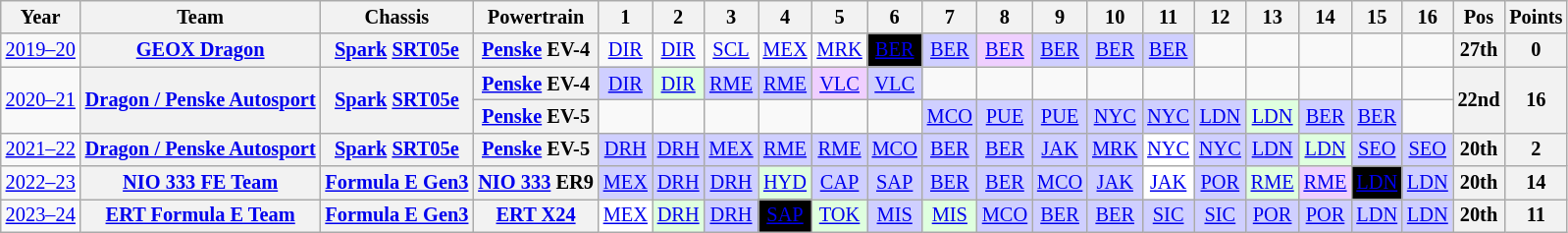<table class="wikitable" style="text-align:center; font-size:85%">
<tr>
<th>Year</th>
<th>Team</th>
<th>Chassis</th>
<th>Powertrain</th>
<th>1</th>
<th>2</th>
<th>3</th>
<th>4</th>
<th>5</th>
<th>6</th>
<th>7</th>
<th>8</th>
<th>9</th>
<th>10</th>
<th>11</th>
<th>12</th>
<th>13</th>
<th>14</th>
<th>15</th>
<th>16</th>
<th>Pos</th>
<th>Points</th>
</tr>
<tr>
<td nowrap><a href='#'>2019–20</a></td>
<th nowrap><a href='#'>GEOX Dragon</a></th>
<th nowrap><a href='#'>Spark</a> <a href='#'>SRT05e</a></th>
<th nowrap><a href='#'>Penske</a> EV-4</th>
<td><a href='#'>DIR</a></td>
<td><a href='#'>DIR</a></td>
<td><a href='#'>SCL</a></td>
<td><a href='#'>MEX</a></td>
<td><a href='#'>MRK</a></td>
<td style="background-color:#000000;color:white"><a href='#'><span>BER</span></a><br></td>
<td style="background:#CFCFFF;"><a href='#'>BER</a><br></td>
<td style="background:#EFCFFF;"><a href='#'>BER</a><br></td>
<td style="background:#CFCFFF;"><a href='#'>BER</a><br></td>
<td style="background:#CFCFFF;"><a href='#'>BER</a><br></td>
<td style="background:#CFCFFF;"><a href='#'>BER</a><br></td>
<td></td>
<td></td>
<td></td>
<td></td>
<td></td>
<th>27th</th>
<th>0</th>
</tr>
<tr>
<td rowspan=2 nowrap><a href='#'>2020–21</a></td>
<th rowspan=2 nowrap><a href='#'>Dragon / Penske Autosport</a></th>
<th rowspan=2 nowrap><a href='#'>Spark</a> <a href='#'>SRT05e</a></th>
<th nowrap><a href='#'>Penske</a> EV-4</th>
<td style="background:#CFCFFF;"><a href='#'>DIR</a><br></td>
<td style="background:#DFFFDF;"><a href='#'>DIR</a><br></td>
<td style="background:#CFCFFF;"><a href='#'>RME</a><br></td>
<td style="background:#CFCFFF;"><a href='#'>RME</a><br></td>
<td style="background:#EFCFFF;"><a href='#'>VLC</a><br></td>
<td style="background:#CFCFFF;"><a href='#'>VLC</a><br></td>
<td></td>
<td></td>
<td></td>
<td></td>
<td></td>
<td></td>
<td></td>
<td></td>
<td></td>
<td></td>
<th rowspan=2>22nd</th>
<th rowspan=2>16</th>
</tr>
<tr>
<th nowrap><a href='#'>Penske</a> EV-5</th>
<td></td>
<td></td>
<td></td>
<td></td>
<td></td>
<td></td>
<td style="background:#CFCFFF;"><a href='#'>MCO</a><br></td>
<td style="background:#CFCFFF;"><a href='#'>PUE</a><br></td>
<td style="background:#CFCFFF;"><a href='#'>PUE</a><br></td>
<td style="background:#CFCFFF;"><a href='#'>NYC</a><br></td>
<td style="background:#CFCFFF;"><a href='#'>NYC</a><br></td>
<td style="background:#CFCFFF;"><a href='#'>LDN</a><br></td>
<td style="background:#DFFFDF;"><a href='#'>LDN</a><br></td>
<td style="background:#CFCFFF;"><a href='#'>BER</a><br></td>
<td style="background:#CFCFFF;"><a href='#'>BER</a><br></td>
<td></td>
</tr>
<tr>
<td nowrap><a href='#'>2021–22</a></td>
<th nowrap><a href='#'>Dragon / Penske Autosport</a></th>
<th nowrap><a href='#'>Spark</a> <a href='#'>SRT05e</a></th>
<th nowrap><a href='#'>Penske</a> EV-5</th>
<td style="background:#CFCFFF;"><a href='#'>DRH</a><br></td>
<td style="background:#CFCFFF;"><a href='#'>DRH</a><br></td>
<td style="background:#CFCFFF;"><a href='#'>MEX</a><br></td>
<td style="background:#CFCFFF;"><a href='#'>RME</a><br></td>
<td style="background:#CFCFFF;"><a href='#'>RME</a><br></td>
<td style="background:#CFCFFF;"><a href='#'>MCO</a><br></td>
<td style="background:#CFCFFF;"><a href='#'>BER</a><br></td>
<td style="background:#CFCFFF;"><a href='#'>BER</a><br></td>
<td style="background:#CFCFFF;"><a href='#'>JAK</a><br></td>
<td style="background:#CFCFFF;"><a href='#'>MRK</a><br></td>
<td style="background:#FFFFFF;"><a href='#'>NYC</a><br></td>
<td style="background:#CFCFFF;"><a href='#'>NYC</a><br></td>
<td style="background:#CFCFFF;"><a href='#'>LDN</a><br></td>
<td style="background:#DFFFDF;"><a href='#'>LDN</a><br></td>
<td style="background:#CFCFFF;"><a href='#'>SEO</a><br></td>
<td style="background:#CFCFFF;"><a href='#'>SEO</a><br></td>
<th>20th</th>
<th>2</th>
</tr>
<tr>
<td nowrap><a href='#'>2022–23</a></td>
<th nowrap><a href='#'>NIO 333 FE Team</a></th>
<th nowrap><a href='#'>Formula E Gen3</a></th>
<th nowrap><a href='#'>NIO 333</a> ER9</th>
<td style="background:#CFCFFF;"><a href='#'>MEX</a><br></td>
<td style="background:#CFCFFF;"><a href='#'>DRH</a><br></td>
<td style="background:#CFCFFF;"><a href='#'>DRH</a><br></td>
<td style="background:#DFFFDF;"><a href='#'>HYD</a><br></td>
<td style="background:#CFCFFF;"><a href='#'>CAP</a><br></td>
<td style="background:#cfcfff;"><a href='#'>SAP</a><br></td>
<td style="background:#cfcfff;"><a href='#'>BER</a><br></td>
<td style="background:#cfcfff;"><a href='#'>BER</a><br></td>
<td style="background:#cfcfff;"><a href='#'>MCO</a><br></td>
<td style="background:#cfcfff"><a href='#'>JAK</a><br></td>
<td style="background:#ffffff;"><a href='#'>JAK</a><br></td>
<td style="background:#cfcfff;"><a href='#'>POR</a><br></td>
<td style="background:#dfffdf;"><a href='#'>RME</a><br></td>
<td style="background:#efcfff;"><a href='#'>RME</a><br></td>
<td style="background-color:#000000;color:white"><a href='#'><span>LDN</span></a><br></td>
<td style="background:#CFCFFF;"><a href='#'>LDN</a><br></td>
<th>20th</th>
<th>14</th>
</tr>
<tr>
<td nowrap><a href='#'>2023–24</a></td>
<th nowrap><a href='#'>ERT Formula E Team</a></th>
<th nowrap><a href='#'>Formula E Gen3</a></th>
<th nowrap><a href='#'>ERT X24</a></th>
<td style="background:#ffffff;"><a href='#'>MEX</a><br></td>
<td style="background:#dfffdf;"><a href='#'>DRH</a><br></td>
<td style="background:#cfcfff;"><a href='#'>DRH</a><br></td>
<td style="background-color:#000000;color:white"><a href='#'><span>SAP</span></a><br></td>
<td style="background:#dfffdf;"><a href='#'>TOK</a><br></td>
<td style="background:#cfcfff;"><a href='#'>MIS</a><br></td>
<td style="background:#dfffdf;"><a href='#'>MIS</a><br></td>
<td style="background:#cfcfff;"><a href='#'>MCO</a><br></td>
<td style="background:#cfcfff;"><a href='#'>BER</a><br></td>
<td style="background:#cfcfff;"><a href='#'>BER</a><br></td>
<td style="background:#cfcfff;"><a href='#'>SIC</a><br></td>
<td style="background:#cfcfff;"><a href='#'>SIC</a><br></td>
<td style="background:#cfcfff;"><a href='#'>POR</a><br></td>
<td style="background:#cfcfff;"><a href='#'>POR</a><br></td>
<td style="background:#cfcfff;"><a href='#'>LDN</a><br></td>
<td style="background:#cfcfff;"><a href='#'>LDN</a><br></td>
<th>20th</th>
<th>11</th>
</tr>
</table>
